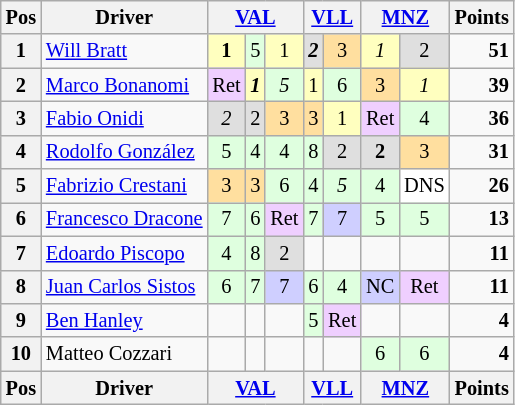<table class="wikitable" style="font-size: 85%; text-align: center;">
<tr valign="top">
<th valign=middle>Pos</th>
<th valign=middle>Driver</th>
<th colspan=3><a href='#'>VAL</a><br></th>
<th colspan=2><a href='#'>VLL</a><br></th>
<th colspan=2><a href='#'>MNZ</a><br></th>
<th valign=middle>Points</th>
</tr>
<tr>
<th>1</th>
<td align="left"> <a href='#'>Will Bratt</a></td>
<td style="background:#ffffbf;"><strong>1</strong></td>
<td style="background:#dfffdf;">5</td>
<td style="background:#ffffbf;">1</td>
<td style="background:#dfdfdf;"><strong><em>2</em></strong></td>
<td style="background:#ffdf9f;">3</td>
<td style="background:#ffffbf;"><em>1</em></td>
<td style="background:#dfdfdf;">2</td>
<td align="right"><strong>51</strong></td>
</tr>
<tr>
<th>2</th>
<td align="left"> <a href='#'>Marco Bonanomi</a></td>
<td style="background:#efcfff;">Ret</td>
<td style="background:#ffffbf;"><strong><em>1</em></strong></td>
<td style="background:#dfffdf;"><em>5</em></td>
<td style="background:#ffffbf;">1</td>
<td style="background:#dfffdf;">6</td>
<td style="background:#ffdf9f;">3</td>
<td style="background:#ffffbf;"><em>1</em></td>
<td align="right"><strong>39</strong></td>
</tr>
<tr>
<th>3</th>
<td align="left"> <a href='#'>Fabio Onidi</a></td>
<td style="background:#dfdfdf;"><em>2</em></td>
<td style="background:#dfdfdf;">2</td>
<td style="background:#ffdf9f;">3</td>
<td style="background:#ffdf9f;">3</td>
<td style="background:#ffffbf;">1</td>
<td style="background:#efcfff;">Ret</td>
<td style="background:#dfffdf;">4</td>
<td align="right"><strong>36</strong></td>
</tr>
<tr>
<th>4</th>
<td align="left"> <a href='#'>Rodolfo González</a></td>
<td style="background:#dfffdf;">5</td>
<td style="background:#dfffdf;">4</td>
<td style="background:#dfffdf;">4</td>
<td style="background:#dfffdf;">8</td>
<td style="background:#dfdfdf;">2</td>
<td style="background:#dfdfdf;"><strong>2</strong></td>
<td style="background:#ffdf9f;">3</td>
<td align="right"><strong>31</strong></td>
</tr>
<tr>
<th>5</th>
<td align="left"> <a href='#'>Fabrizio Crestani</a></td>
<td style="background:#ffdf9f;">3</td>
<td style="background:#ffdf9f;">3</td>
<td style="background:#dfffdf;">6</td>
<td style="background:#dfffdf;">4</td>
<td style="background:#dfffdf;"><em>5</em></td>
<td style="background:#dfffdf;">4</td>
<td style="background:#ffffff;">DNS</td>
<td align="right"><strong>26</strong></td>
</tr>
<tr>
<th>6</th>
<td align="left" nowrap> <a href='#'>Francesco Dracone</a></td>
<td style="background:#dfffdf;">7</td>
<td style="background:#dfffdf;">6</td>
<td style="background:#efcfff;">Ret</td>
<td style="background:#dfffdf;">7</td>
<td style="background:#cfcfff;">7</td>
<td style="background:#dfffdf;">5</td>
<td style="background:#dfffdf;">5</td>
<td align="right"><strong>13</strong></td>
</tr>
<tr>
<th>7</th>
<td align="left"> <a href='#'>Edoardo Piscopo</a></td>
<td style="background:#dfffdf;">4</td>
<td style="background:#dfffdf;">8</td>
<td style="background:#dfdfdf;">2</td>
<td></td>
<td></td>
<td></td>
<td></td>
<td align="right"><strong>11</strong></td>
</tr>
<tr>
<th>8</th>
<td align="left" nowrap> <a href='#'>Juan Carlos Sistos</a></td>
<td style="background:#dfffdf;">6</td>
<td style="background:#dfffdf;">7</td>
<td style="background:#cfcfff;">7</td>
<td style="background:#dfffdf;">6</td>
<td style="background:#dfffdf;">4</td>
<td style="background:#cfcfff;">NC</td>
<td style="background:#efcfff;">Ret</td>
<td align="right"><strong>11</strong></td>
</tr>
<tr>
<th>9</th>
<td align="left"> <a href='#'>Ben Hanley</a></td>
<td></td>
<td></td>
<td></td>
<td style="background:#dfffdf;">5</td>
<td style="background:#efcfff;">Ret</td>
<td></td>
<td></td>
<td align="right"><strong>4</strong></td>
</tr>
<tr>
<th>10</th>
<td align="left"> Matteo Cozzari</td>
<td></td>
<td></td>
<td></td>
<td></td>
<td></td>
<td style="background:#dfffdf;">6</td>
<td style="background:#dfffdf;">6</td>
<td align="right"><strong>4</strong></td>
</tr>
<tr valign="top">
<th valign=middle>Pos</th>
<th valign=middle>Driver</th>
<th colspan=3><a href='#'>VAL</a><br></th>
<th colspan=2><a href='#'>VLL</a><br></th>
<th colspan=2><a href='#'>MNZ</a><br></th>
<th valign=middle>Points</th>
</tr>
</table>
